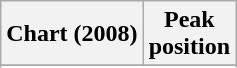<table class="wikitable sortable plainrowheaders" style="text-align:center">
<tr>
<th scope="col">Chart (2008)</th>
<th scope="col">Peak<br> position</th>
</tr>
<tr>
</tr>
<tr>
</tr>
<tr>
</tr>
</table>
